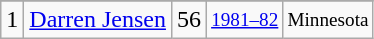<table class="wikitable">
<tr>
</tr>
<tr>
<td>1</td>
<td><a href='#'>Darren Jensen</a></td>
<td>56</td>
<td style="font-size:80%;"><a href='#'>1981–82</a></td>
<td style="font-size:80%;">Minnesota</td>
</tr>
</table>
